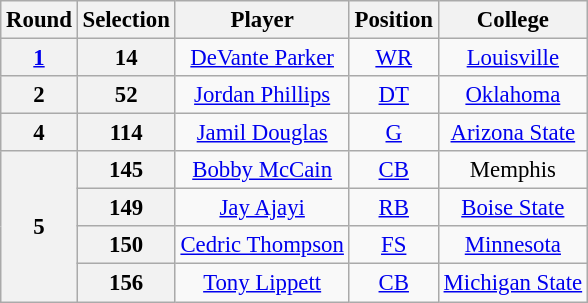<table class="wikitable" style="font-size: 95%; text-align: center;">
<tr>
<th>Round</th>
<th>Selection</th>
<th>Player</th>
<th>Position</th>
<th>College</th>
</tr>
<tr>
<th><a href='#'>1</a></th>
<th>14</th>
<td><a href='#'>DeVante Parker</a></td>
<td><a href='#'>WR</a></td>
<td><a href='#'>Louisville</a></td>
</tr>
<tr>
<th>2</th>
<th>52</th>
<td><a href='#'>Jordan Phillips</a></td>
<td><a href='#'>DT</a></td>
<td><a href='#'>Oklahoma</a></td>
</tr>
<tr>
<th>4</th>
<th>114</th>
<td><a href='#'>Jamil Douglas</a></td>
<td><a href='#'>G</a></td>
<td><a href='#'>Arizona State</a></td>
</tr>
<tr>
<th rowspan=4>5</th>
<th>145</th>
<td><a href='#'>Bobby McCain</a></td>
<td><a href='#'>CB</a></td>
<td>Memphis</td>
</tr>
<tr>
<th>149</th>
<td><a href='#'>Jay Ajayi</a></td>
<td><a href='#'>RB</a></td>
<td><a href='#'>Boise State</a></td>
</tr>
<tr>
<th>150</th>
<td><a href='#'>Cedric Thompson</a></td>
<td><a href='#'>FS</a></td>
<td><a href='#'>Minnesota</a></td>
</tr>
<tr>
<th>156</th>
<td><a href='#'>Tony Lippett</a></td>
<td><a href='#'>CB</a></td>
<td><a href='#'>Michigan State</a></td>
</tr>
</table>
